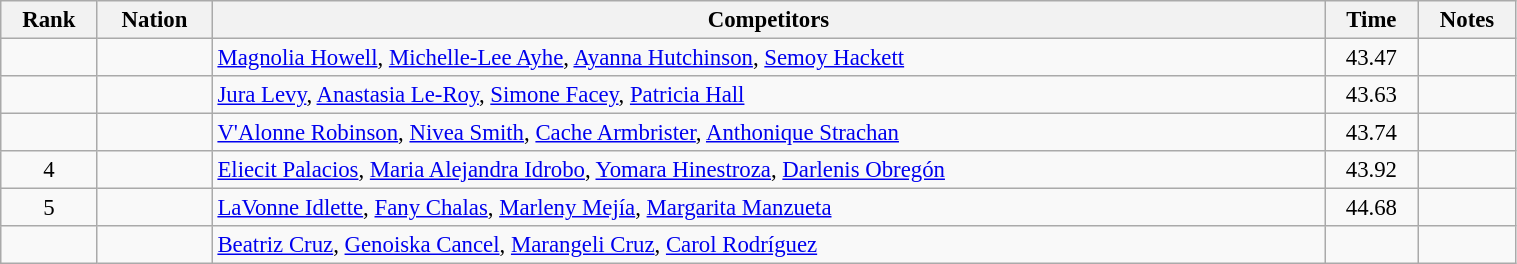<table class="wikitable sortable" width=80% style="text-align:center; font-size:95%">
<tr>
<th>Rank</th>
<th>Nation</th>
<th>Competitors</th>
<th>Time</th>
<th>Notes</th>
</tr>
<tr>
<td></td>
<td align=left></td>
<td align=left><a href='#'>Magnolia Howell</a>, <a href='#'>Michelle-Lee Ayhe</a>, <a href='#'>Ayanna Hutchinson</a>, <a href='#'>Semoy Hackett</a></td>
<td>43.47</td>
<td></td>
</tr>
<tr>
<td></td>
<td align=left></td>
<td align=left><a href='#'>Jura Levy</a>, <a href='#'>Anastasia Le-Roy</a>, <a href='#'>Simone Facey</a>, <a href='#'>Patricia Hall</a></td>
<td>43.63</td>
<td></td>
</tr>
<tr>
<td></td>
<td align=left></td>
<td align=left><a href='#'>V'Alonne Robinson</a>, <a href='#'>Nivea Smith</a>, <a href='#'>Cache Armbrister</a>, <a href='#'>Anthonique Strachan</a></td>
<td>43.74</td>
<td></td>
</tr>
<tr>
<td>4</td>
<td align=left></td>
<td align=left><a href='#'>Eliecit Palacios</a>, <a href='#'>Maria Alejandra Idrobo</a>, <a href='#'>Yomara Hinestroza</a>, <a href='#'>Darlenis Obregón</a></td>
<td>43.92</td>
<td></td>
</tr>
<tr>
<td>5</td>
<td align=left></td>
<td align=left><a href='#'>LaVonne Idlette</a>, <a href='#'>Fany Chalas</a>, <a href='#'>Marleny Mejía</a>, <a href='#'>Margarita Manzueta</a></td>
<td>44.68</td>
<td></td>
</tr>
<tr>
<td></td>
<td align=left></td>
<td align=left><a href='#'>Beatriz Cruz</a>, <a href='#'>Genoiska Cancel</a>, <a href='#'>Marangeli Cruz</a>, <a href='#'>Carol Rodríguez</a></td>
<td></td>
<td></td>
</tr>
</table>
